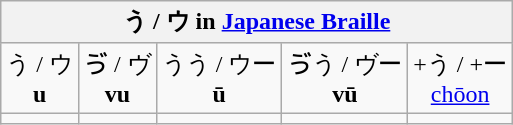<table class="wikitable nowrap" style="text-align:center">
<tr>
<th colspan=5>う / ウ in <a href='#'>Japanese Braille</a></th>
</tr>
<tr>
<td>う / ウ <br><strong>u</strong></td>
<td>ゔ / ヴ <br><strong>vu</strong></td>
<td>うう / ウー <br><strong>ū</strong></td>
<td>ゔう / ヴー <br><strong>vū</strong></td>
<td>+う / +ー <br><a href='#'>chōon</a></td>
</tr>
<tr>
<td></td>
<td></td>
<td></td>
<td></td>
<td></td>
</tr>
</table>
